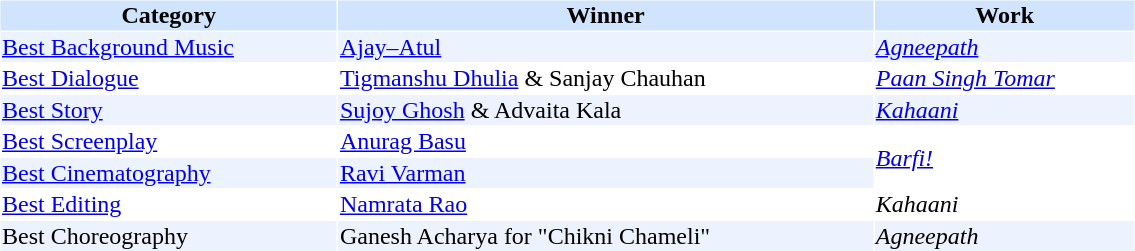<table cellspacing="1" cellpadding="1" border="0" width="60%">
<tr bgcolor="#d1e4fd">
<th>Category</th>
<th>Winner</th>
<th>Work</th>
</tr>
<tr bgcolor=#edf3fe>
<td><a href='#'>Best Background Music</a></td>
<td><a href='#'>Ajay–Atul</a></td>
<td><em><a href='#'>Agneepath</a></em></td>
</tr>
<tr>
<td><a href='#'>Best Dialogue</a></td>
<td><a href='#'>Tigmanshu Dhulia</a> & Sanjay Chauhan</td>
<td><em><a href='#'>Paan Singh Tomar</a></em></td>
</tr>
<tr bgcolor=#edf3fe>
<td><a href='#'>Best Story</a></td>
<td><a href='#'>Sujoy Ghosh</a> & Advaita Kala</td>
<td><em><a href='#'>Kahaani</a></em></td>
</tr>
<tr>
<td><a href='#'>Best Screenplay</a></td>
<td><a href='#'>Anurag Basu</a></td>
<td rowspan="2"><em><a href='#'>Barfi!</a></em></td>
</tr>
<tr bgcolor=#edf3fe>
<td><a href='#'>Best Cinematography</a></td>
<td><a href='#'>Ravi Varman</a></td>
</tr>
<tr>
<td><a href='#'>Best Editing</a></td>
<td><a href='#'>Namrata Rao</a></td>
<td><em>Kahaani</em></td>
</tr>
<tr bgcolor=#edf3fe>
<td>Best Choreography</td>
<td>Ganesh Acharya for "Chikni Chameli"</td>
<td><em>Agneepath</em></td>
</tr>
</table>
